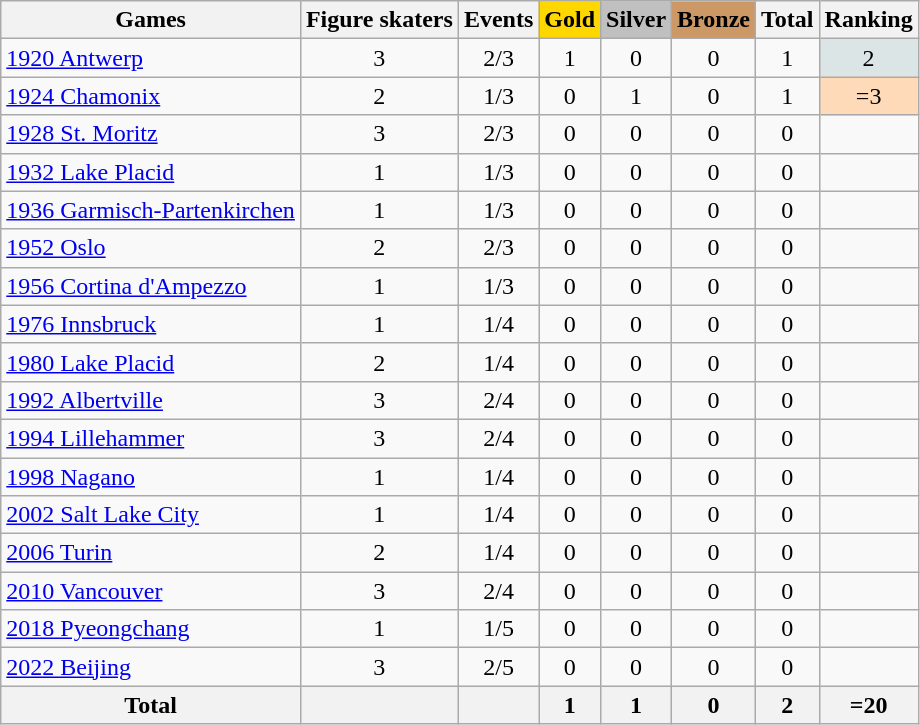<table class="wikitable sortable" style="text-align:center">
<tr>
<th>Games</th>
<th>Figure skaters</th>
<th>Events</th>
<th style="background-color:gold;">Gold</th>
<th style="background-color:silver;">Silver</th>
<th style="background-color:#c96;">Bronze</th>
<th>Total</th>
<th>Ranking</th>
</tr>
<tr>
<td align=left><a href='#'>1920 Antwerp</a></td>
<td>3</td>
<td>2/3</td>
<td>1</td>
<td>0</td>
<td>0</td>
<td>1</td>
<td bgcolor=dce5e5>2</td>
</tr>
<tr>
<td align=left><a href='#'>1924 Chamonix</a></td>
<td>2</td>
<td>1/3</td>
<td>0</td>
<td>1</td>
<td>0</td>
<td>1</td>
<td bgcolor=ffdab9>=3</td>
</tr>
<tr>
<td align=left><a href='#'>1928 St. Moritz</a></td>
<td>3</td>
<td>2/3</td>
<td>0</td>
<td>0</td>
<td>0</td>
<td>0</td>
<td></td>
</tr>
<tr>
<td align=left><a href='#'>1932 Lake Placid</a></td>
<td>1</td>
<td>1/3</td>
<td>0</td>
<td>0</td>
<td>0</td>
<td>0</td>
<td></td>
</tr>
<tr>
<td align=left><a href='#'>1936 Garmisch-Partenkirchen</a></td>
<td>1</td>
<td>1/3</td>
<td>0</td>
<td>0</td>
<td>0</td>
<td>0</td>
<td></td>
</tr>
<tr>
<td align=left><a href='#'>1952 Oslo</a></td>
<td>2</td>
<td>2/3</td>
<td>0</td>
<td>0</td>
<td>0</td>
<td>0</td>
<td></td>
</tr>
<tr>
<td align=left><a href='#'>1956 Cortina d'Ampezzo</a></td>
<td>1</td>
<td>1/3</td>
<td>0</td>
<td>0</td>
<td>0</td>
<td>0</td>
<td></td>
</tr>
<tr>
<td align=left><a href='#'>1976 Innsbruck</a></td>
<td>1</td>
<td>1/4</td>
<td>0</td>
<td>0</td>
<td>0</td>
<td>0</td>
<td></td>
</tr>
<tr>
<td align=left><a href='#'>1980 Lake Placid</a></td>
<td>2</td>
<td>1/4</td>
<td>0</td>
<td>0</td>
<td>0</td>
<td>0</td>
<td></td>
</tr>
<tr>
<td align=left><a href='#'>1992 Albertville</a></td>
<td>3</td>
<td>2/4</td>
<td>0</td>
<td>0</td>
<td>0</td>
<td>0</td>
<td></td>
</tr>
<tr>
<td align=left><a href='#'>1994 Lillehammer</a></td>
<td>3</td>
<td>2/4</td>
<td>0</td>
<td>0</td>
<td>0</td>
<td>0</td>
<td></td>
</tr>
<tr>
<td align=left><a href='#'>1998 Nagano</a></td>
<td>1</td>
<td>1/4</td>
<td>0</td>
<td>0</td>
<td>0</td>
<td>0</td>
<td></td>
</tr>
<tr>
<td align=left><a href='#'>2002 Salt Lake City</a></td>
<td>1</td>
<td>1/4</td>
<td>0</td>
<td>0</td>
<td>0</td>
<td>0</td>
<td></td>
</tr>
<tr>
<td align=left><a href='#'>2006 Turin</a></td>
<td>2</td>
<td>1/4</td>
<td>0</td>
<td>0</td>
<td>0</td>
<td>0</td>
<td></td>
</tr>
<tr>
<td align=left><a href='#'>2010 Vancouver</a></td>
<td>3</td>
<td>2/4</td>
<td>0</td>
<td>0</td>
<td>0</td>
<td>0</td>
<td></td>
</tr>
<tr>
<td align=left><a href='#'>2018 Pyeongchang</a></td>
<td>1</td>
<td>1/5</td>
<td>0</td>
<td>0</td>
<td>0</td>
<td>0</td>
<td></td>
</tr>
<tr>
<td align=left><a href='#'>2022 Beijing</a></td>
<td>3</td>
<td>2/5</td>
<td>0</td>
<td>0</td>
<td>0</td>
<td>0</td>
<td></td>
</tr>
<tr>
<th>Total</th>
<th></th>
<th></th>
<th>1</th>
<th>1</th>
<th>0</th>
<th>2</th>
<th>=20</th>
</tr>
</table>
